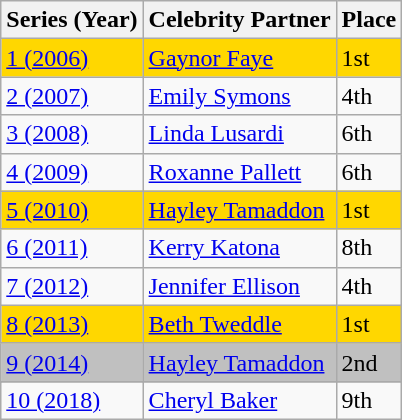<table class="wikitable">
<tr>
<th>Series (Year)</th>
<th>Celebrity Partner</th>
<th>Place</th>
</tr>
<tr bgcolor=gold>
<td><a href='#'>1 (2006)</a></td>
<td><a href='#'>Gaynor Faye</a></td>
<td>1st</td>
</tr>
<tr>
<td><a href='#'>2 (2007)</a></td>
<td><a href='#'>Emily Symons</a></td>
<td>4th</td>
</tr>
<tr>
<td><a href='#'>3 (2008)</a></td>
<td><a href='#'>Linda Lusardi</a></td>
<td>6th</td>
</tr>
<tr>
<td><a href='#'>4 (2009)</a></td>
<td><a href='#'>Roxanne Pallett</a></td>
<td>6th</td>
</tr>
<tr bgcolor=gold>
<td><a href='#'>5 (2010)</a></td>
<td><a href='#'>Hayley Tamaddon</a></td>
<td>1st</td>
</tr>
<tr>
<td><a href='#'>6 (2011)</a></td>
<td><a href='#'>Kerry Katona</a></td>
<td>8th</td>
</tr>
<tr>
<td><a href='#'>7 (2012)</a></td>
<td><a href='#'>Jennifer Ellison</a></td>
<td>4th</td>
</tr>
<tr bgcolor=gold>
<td><a href='#'>8 (2013)</a></td>
<td><a href='#'>Beth Tweddle</a></td>
<td>1st</td>
</tr>
<tr bgcolor=silver>
<td><a href='#'>9 (2014)</a></td>
<td><a href='#'>Hayley Tamaddon</a></td>
<td>2nd</td>
</tr>
<tr>
</tr>
<tr>
<td><a href='#'>10 (2018)</a></td>
<td><a href='#'>Cheryl Baker</a></td>
<td>9th</td>
</tr>
</table>
